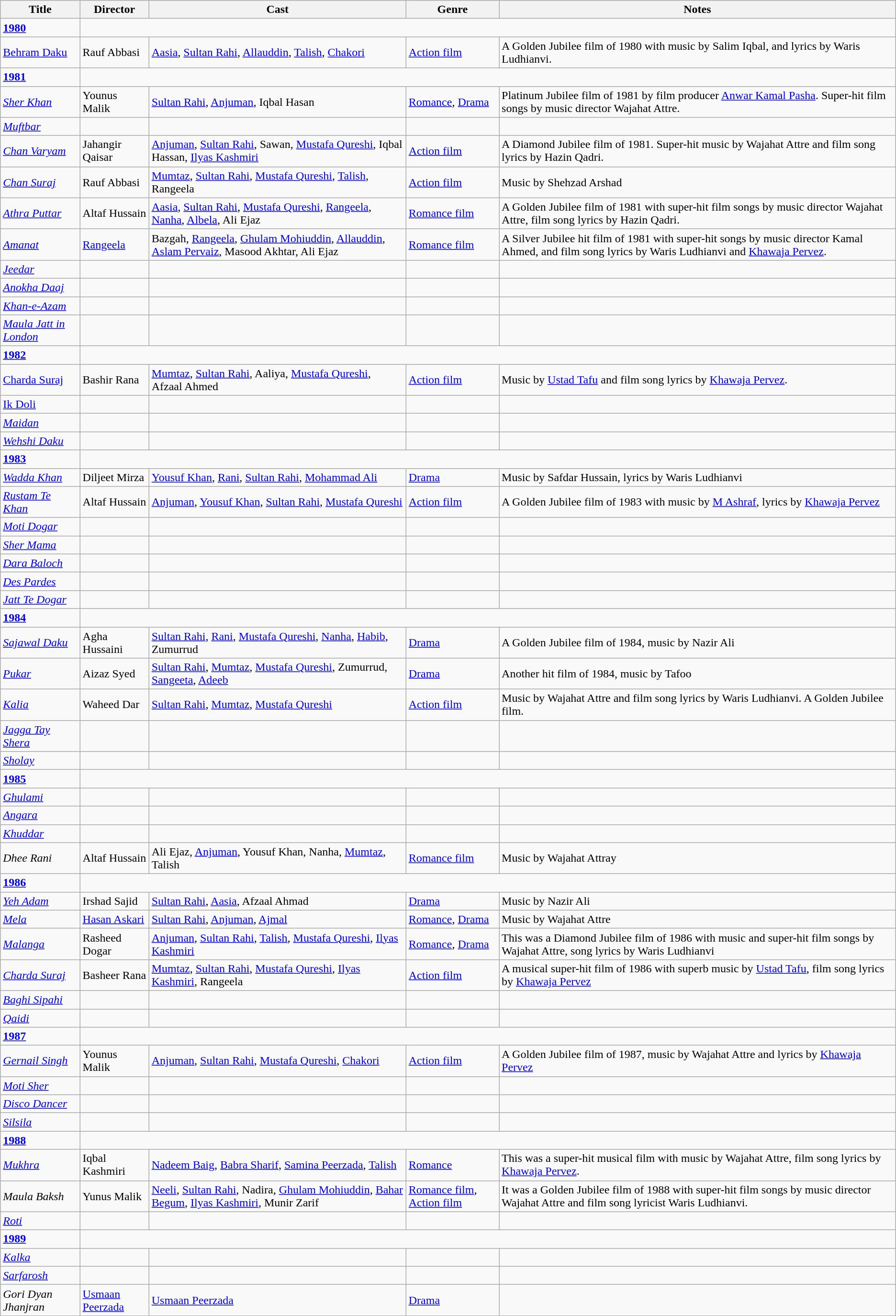<table class="wikitable">
<tr>
<th>Title</th>
<th>Director</th>
<th>Cast</th>
<th>Genre</th>
<th>Notes</th>
</tr>
<tr>
<td><strong><a href='#'>1980</a></strong></td>
</tr>
<tr>
<td><a href='#'>Behram Daku</a></td>
<td>Rauf Abbasi</td>
<td><a href='#'>Aasia</a>, <a href='#'>Sultan Rahi</a>, <a href='#'>Allauddin</a>, <a href='#'>Talish</a>, <a href='#'>Chakori</a></td>
<td><a href='#'>Action film</a></td>
<td>A Golden Jubilee film of 1980 with music by Salim Iqbal, and lyrics by Waris Ludhianvi.</td>
</tr>
<tr>
<td><strong><a href='#'>1981</a></strong></td>
</tr>
<tr>
<td><em><a href='#'>Sher Khan</a></em></td>
<td>Younus Malik</td>
<td><a href='#'>Sultan Rahi</a>, <a href='#'>Anjuman</a>, Iqbal Hasan</td>
<td><a href='#'>Romance</a>, <a href='#'>Drama</a></td>
<td>Platinum Jubilee film of 1981 by film producer <a href='#'>Anwar Kamal Pasha</a>. Super-hit film songs by music director Wajahat Attre.</td>
</tr>
<tr>
<td><em><a href='#'>Muftbar</a></em></td>
<td></td>
<td></td>
<td></td>
<td></td>
</tr>
<tr>
<td><em><a href='#'>Chan Varyam</a></em></td>
<td>Jahangir Qaisar</td>
<td><a href='#'>Anjuman</a>, <a href='#'>Sultan Rahi</a>, Sawan, <a href='#'>Mustafa Qureshi</a>, Iqbal Hassan, <a href='#'>Ilyas Kashmiri</a></td>
<td><a href='#'>Action film</a></td>
<td>A Diamond Jubilee film of 1981. Super-hit music by Wajahat Attre and film song lyrics by Hazin Qadri.</td>
</tr>
<tr>
<td><em><a href='#'>Chan Suraj</a></em></td>
<td>Rauf Abbasi</td>
<td><a href='#'>Mumtaz</a>, <a href='#'>Sultan Rahi</a>, <a href='#'>Mustafa Qureshi</a>, <a href='#'>Talish</a>, Rangeela</td>
<td><a href='#'>Action film</a></td>
<td>Music by Shehzad Arshad</td>
</tr>
<tr>
<td><em><a href='#'>Athra Puttar</a></em></td>
<td>Altaf Hussain</td>
<td><a href='#'>Aasia</a>, <a href='#'>Sultan Rahi</a>, <a href='#'>Mustafa Qureshi</a>, <a href='#'>Rangeela</a>, <a href='#'>Nanha</a>, <a href='#'>Albela</a>, Ali Ejaz</td>
<td><a href='#'>Romance film</a></td>
<td>A Golden Jubilee film of 1981 with super-hit film songs by music director Wajahat Attre, film song lyrics by Hazin Qadri.</td>
</tr>
<tr>
<td><em><a href='#'>Amanat</a></em></td>
<td><a href='#'>Rangeela</a></td>
<td>Bazgah, <a href='#'>Rangeela</a>, <a href='#'>Ghulam Mohiuddin</a>, <a href='#'>Allauddin</a>, <a href='#'>Aslam Pervaiz</a>, Masood Akhtar, Ali Ejaz</td>
<td><a href='#'>Romance film</a></td>
<td>A Silver Jubilee hit film of 1981 with super-hit songs by music director Kamal Ahmed, and film song lyrics by Waris Ludhianvi and <a href='#'>Khawaja Pervez</a>.</td>
</tr>
<tr>
<td><em><a href='#'>Jeedar</a></em></td>
<td></td>
<td></td>
<td></td>
<td></td>
</tr>
<tr>
<td><em><a href='#'>Anokha Daaj</a></em></td>
<td></td>
<td></td>
<td></td>
<td></td>
</tr>
<tr>
<td><em><a href='#'>Khan-e-Azam</a></em></td>
<td></td>
<td></td>
<td></td>
<td></td>
</tr>
<tr>
<td><em><a href='#'>Maula Jatt in London</a></em></td>
<td></td>
<td></td>
<td></td>
<td></td>
</tr>
<tr>
<td><strong><a href='#'>1982</a></strong></td>
</tr>
<tr>
<td><a href='#'>Charda Suraj</a></td>
<td>Bashir Rana</td>
<td><a href='#'>Mumtaz</a>, <a href='#'>Sultan Rahi</a>, Aaliya, <a href='#'>Mustafa Qureshi</a>, Afzaal Ahmed</td>
<td><a href='#'>Action film</a></td>
<td>Music by <a href='#'>Ustad Tafu</a> and film song lyrics by <a href='#'>Khawaja Pervez</a>.</td>
</tr>
<tr>
<td><a href='#'>Ik Doli</a></td>
<td></td>
<td></td>
<td></td>
<td></td>
</tr>
<tr>
<td><em><a href='#'>Maidan</a></em></td>
<td></td>
<td></td>
<td></td>
<td></td>
</tr>
<tr>
<td><em><a href='#'>Wehshi Daku</a></em></td>
<td></td>
<td></td>
<td></td>
<td></td>
</tr>
<tr>
<td><strong><a href='#'>1983</a></strong></td>
</tr>
<tr>
<td><em><a href='#'>Wadda Khan</a></em></td>
<td>Diljeet Mirza</td>
<td><a href='#'>Yousuf Khan</a>, <a href='#'>Rani</a>, <a href='#'>Sultan Rahi</a>, <a href='#'>Mohammad Ali</a></td>
<td><a href='#'>Drama</a></td>
<td>Music by Safdar Hussain, lyrics by Waris Ludhianvi</td>
</tr>
<tr>
<td><em><a href='#'>Rustam Te Khan</a></em></td>
<td>Altaf Hussain</td>
<td><a href='#'>Anjuman</a>, <a href='#'>Yousuf Khan</a>, <a href='#'>Sultan Rahi</a>, <a href='#'>Mustafa Qureshi</a></td>
<td><a href='#'>Action film</a></td>
<td>A Golden Jubilee film of 1983 with music by <a href='#'>M Ashraf</a>, lyrics by <a href='#'>Khawaja Pervez</a></td>
</tr>
<tr>
<td><em><a href='#'>Moti Dogar</a></em></td>
<td></td>
<td></td>
<td></td>
<td></td>
</tr>
<tr>
<td><em><a href='#'>Sher Mama</a></em></td>
<td></td>
<td></td>
<td></td>
<td></td>
</tr>
<tr>
<td><em><a href='#'>Dara Baloch</a></em></td>
<td></td>
<td></td>
<td></td>
<td></td>
</tr>
<tr>
<td><em><a href='#'>Des Pardes</a></em></td>
<td></td>
<td></td>
<td></td>
<td></td>
</tr>
<tr>
<td><em><a href='#'>Jatt Te Dogar</a></em></td>
<td></td>
<td></td>
<td></td>
<td></td>
</tr>
<tr>
<td><strong><a href='#'>1984</a></strong></td>
</tr>
<tr>
<td><em><a href='#'>Sajawal Daku</a></em></td>
<td>Agha Hussaini</td>
<td><a href='#'>Sultan Rahi</a>, <a href='#'>Rani</a>, <a href='#'>Mustafa Qureshi</a>, <a href='#'>Nanha</a>, <a href='#'>Habib</a>, Zumurrud</td>
<td><a href='#'>Drama</a></td>
<td>A Golden Jubilee film of 1984, music by Nazir Ali</td>
</tr>
<tr>
<td><em><a href='#'>Pukar</a></em></td>
<td>Aizaz Syed</td>
<td><a href='#'>Sultan Rahi</a>, <a href='#'>Mumtaz</a>, <a href='#'>Mustafa Qureshi</a>, Zumurrud, <a href='#'>Sangeeta</a>, <a href='#'>Adeeb</a></td>
<td><a href='#'>Drama</a></td>
<td>Another hit film of 1984, music by Tafoo</td>
</tr>
<tr>
<td><em><a href='#'>Kalia</a></em></td>
<td>Waheed Dar</td>
<td><a href='#'>Sultan Rahi</a>, <a href='#'>Mumtaz</a>, <a href='#'>Mustafa Qureshi</a></td>
<td><a href='#'>Action film</a></td>
<td>Music by Wajahat Attre and film song lyrics by Waris Ludhianvi. A Golden Jubilee film.</td>
</tr>
<tr>
<td><em><a href='#'>Jagga Tay Shera</a></em></td>
<td></td>
<td></td>
<td></td>
<td></td>
</tr>
<tr>
<td><em><a href='#'>Sholay</a></em></td>
<td></td>
<td></td>
<td></td>
<td></td>
</tr>
<tr>
<td><strong><a href='#'>1985</a></strong></td>
</tr>
<tr>
<td><em><a href='#'>Ghulami</a></em></td>
<td></td>
<td></td>
<td></td>
<td></td>
</tr>
<tr>
<td><em><a href='#'>Angara</a></em></td>
<td></td>
<td></td>
<td></td>
<td></td>
</tr>
<tr>
<td><em><a href='#'>Khuddar</a></em></td>
<td></td>
<td></td>
<td></td>
<td></td>
</tr>
<tr>
<td><em>Dhee Rani</em></td>
<td>Altaf Hussain</td>
<td>Ali Ejaz, <a href='#'>Anjuman</a>, Yousuf Khan, Nanha, <a href='#'>Mumtaz</a>, Talish</td>
<td><a href='#'>Romance film</a></td>
<td>Music by Wajahat Attray</td>
</tr>
<tr>
<td><strong><a href='#'>1986</a></strong></td>
</tr>
<tr>
<td><em><a href='#'>Yeh Adam</a></em></td>
<td>Irshad Sajid</td>
<td><a href='#'>Sultan Rahi</a>, <a href='#'>Aasia</a>, Afzaal Ahmad</td>
<td><a href='#'>Drama</a></td>
<td>Music by Nazir Ali</td>
</tr>
<tr>
<td><em><a href='#'>Mela</a></em></td>
<td><a href='#'>Hasan Askari</a></td>
<td><a href='#'>Sultan Rahi</a>, <a href='#'>Anjuman</a>, <a href='#'>Ajmal</a></td>
<td><a href='#'>Romance</a>, <a href='#'>Drama</a></td>
<td>Music by Wajahat Attre</td>
</tr>
<tr>
<td><em><a href='#'>Malanga</a></em></td>
<td>Rasheed Dogar</td>
<td><a href='#'>Anjuman</a>, <a href='#'>Sultan Rahi</a>, <a href='#'>Talish</a>, <a href='#'>Mustafa Qureshi</a>, <a href='#'>Ilyas Kashmiri</a></td>
<td><a href='#'>Romance</a>, <a href='#'>Drama</a></td>
<td>This was a Diamond Jubilee film of 1986 with music and super-hit film songs by Wajahat Attre, song lyrics by Waris Ludhianvi</td>
</tr>
<tr>
<td><em><a href='#'>Charda Suraj</a></em></td>
<td>Basheer Rana</td>
<td><a href='#'>Mumtaz</a>, <a href='#'>Sultan Rahi</a>, <a href='#'>Mustafa Qureshi</a>, <a href='#'>Ilyas Kashmiri</a>, Rangeela</td>
<td><a href='#'>Action film</a></td>
<td>A musical super-hit film of 1986 with superb music by <a href='#'>Ustad Tafu</a>, film song lyrics by <a href='#'>Khawaja Pervez</a></td>
</tr>
<tr>
<td><em><a href='#'>Baghi Sipahi</a></em></td>
<td></td>
<td></td>
<td></td>
<td></td>
</tr>
<tr>
<td><em><a href='#'>Qaidi</a></em></td>
<td></td>
<td></td>
<td></td>
<td></td>
</tr>
<tr>
<td><strong><a href='#'>1987</a></strong></td>
</tr>
<tr>
<td><em><a href='#'>Gernail Singh</a></em></td>
<td>Younus Malik</td>
<td><a href='#'>Anjuman</a>, <a href='#'>Sultan Rahi</a>, <a href='#'>Mustafa Qureshi</a>, <a href='#'>Chakori</a></td>
<td><a href='#'>Action film</a></td>
<td>A Golden Jubilee film of 1987, music by Wajahat Attre and lyrics by <a href='#'>Khawaja Pervez</a></td>
</tr>
<tr>
<td><em><a href='#'>Moti Sher</a></em></td>
<td></td>
<td></td>
<td></td>
<td></td>
</tr>
<tr>
<td><em><a href='#'>Disco Dancer</a></em></td>
<td></td>
<td></td>
<td></td>
<td></td>
</tr>
<tr>
<td><em><a href='#'>Silsila</a></em></td>
<td></td>
<td></td>
<td></td>
<td></td>
</tr>
<tr>
<td><strong><a href='#'>1988</a></strong></td>
</tr>
<tr>
<td><em><a href='#'>Mukhra</a></em></td>
<td>Iqbal Kashmiri</td>
<td><a href='#'>Nadeem Baig</a>, <a href='#'>Babra Sharif</a>, <a href='#'>Samina Peerzada</a>, <a href='#'>Talish</a></td>
<td><a href='#'>Romance</a></td>
<td>This was a super-hit musical film with music by Wajahat Attre, film song lyrics by <a href='#'>Khawaja Pervez</a>.</td>
</tr>
<tr>
<td><em>Maula Baksh</em></td>
<td>Yunus Malik</td>
<td><a href='#'>Neeli</a>, <a href='#'>Sultan Rahi</a>, Nadira, <a href='#'>Ghulam Mohiuddin</a>, <a href='#'>Bahar Begum</a>, <a href='#'>Ilyas Kashmiri</a>, Munir Zarif</td>
<td><a href='#'>Romance film</a>, <a href='#'>Action film</a></td>
<td>It was a Golden Jubilee film of 1988 with super-hit film songs by music director Wajahat Attre and film song lyricist Waris Ludhianvi.</td>
</tr>
<tr>
<td><em><a href='#'>Roti</a></em></td>
<td></td>
<td></td>
<td></td>
<td></td>
</tr>
<tr>
<td><strong><a href='#'>1989</a></strong></td>
</tr>
<tr>
<td><em><a href='#'>Kalka</a></em></td>
<td></td>
<td></td>
<td></td>
<td></td>
</tr>
<tr>
<td><em><a href='#'>Sarfarosh</a></em></td>
<td></td>
<td></td>
<td></td>
<td></td>
</tr>
<tr>
<td><em>Gori Dyan Jhanjran</em></td>
<td><a href='#'>Usmaan Peerzada</a></td>
<td><a href='#'>Usmaan Peerzada</a></td>
<td><a href='#'>Drama</a></td>
<td></td>
</tr>
</table>
